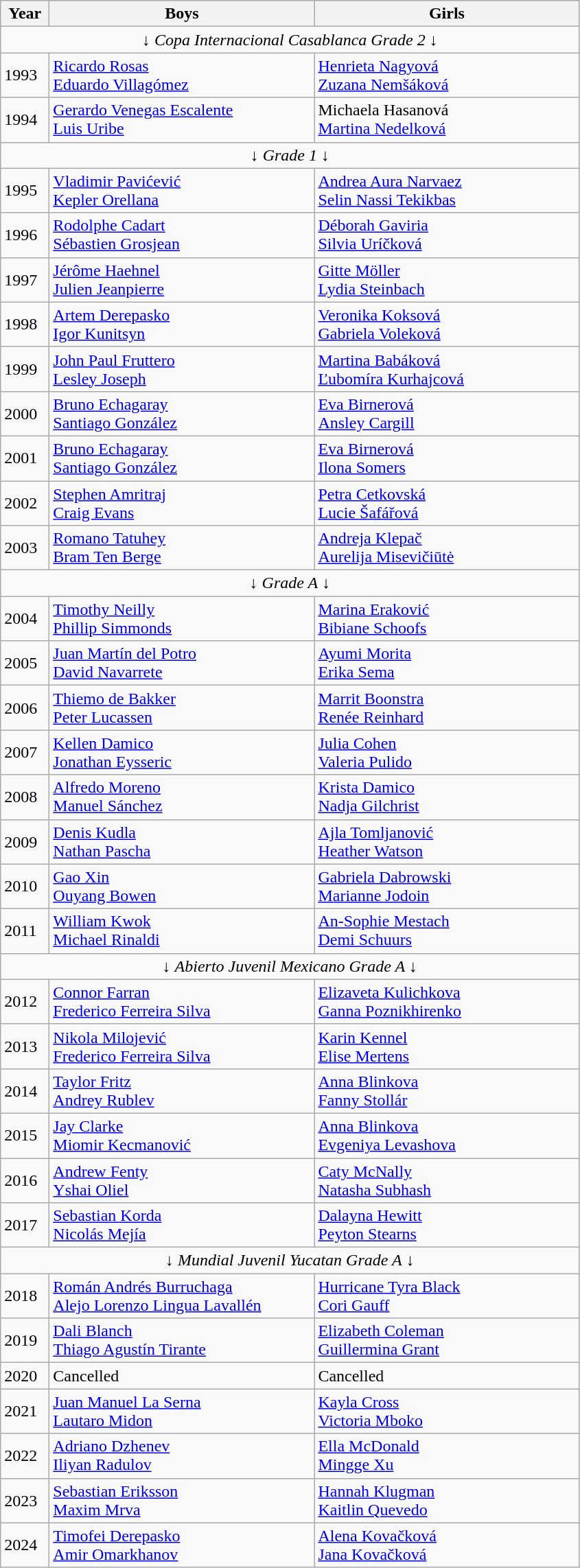<table class="wikitable">
<tr>
<th style="width:40px;">Year</th>
<th style="width:250px;">Boys</th>
<th width=250>Girls</th>
</tr>
<tr>
<td colspan=5 align="center">↓ <em>Copa Internacional Casablanca Grade 2</em> ↓</td>
</tr>
<tr>
<td>1993</td>
<td> <a href='#'>Ricardo Rosas</a> <br>  <a href='#'>Eduardo Villagómez</a></td>
<td> <a href='#'>Henrieta Nagyová</a> <br>  <a href='#'>Zuzana Nemšáková</a></td>
</tr>
<tr>
<td>1994</td>
<td> <a href='#'>Gerardo Venegas Escalente</a> <br>  <a href='#'>Luis Uribe</a></td>
<td> Michaela Hasanová <br>  <a href='#'>Martina Nedelková</a></td>
</tr>
<tr>
<td colspan=5 align="center">↓ <em>Grade 1</em> ↓</td>
</tr>
<tr>
<td>1995</td>
<td> <a href='#'>Vladimir Pavićević</a> <br>  <a href='#'>Kepler Orellana</a></td>
<td> <a href='#'>Andrea Aura Narvaez</a> <br>  <a href='#'>Selin Nassi Tekikbas</a></td>
</tr>
<tr>
<td>1996</td>
<td> <a href='#'>Rodolphe Cadart</a> <br>  <a href='#'>Sébastien Grosjean</a></td>
<td> <a href='#'>Déborah Gaviria</a> <br>  <a href='#'>Silvia Uríčková</a></td>
</tr>
<tr>
<td>1997</td>
<td> <a href='#'>Jérôme Haehnel</a> <br>  <a href='#'>Julien Jeanpierre</a></td>
<td> <a href='#'>Gitte Möller</a> <br>  <a href='#'>Lydia Steinbach</a></td>
</tr>
<tr>
<td>1998</td>
<td> <a href='#'>Artem Derepasko</a> <br>  <a href='#'>Igor Kunitsyn</a></td>
<td> <a href='#'>Veronika Koksová</a> <br>  <a href='#'>Gabriela Voleková</a></td>
</tr>
<tr>
<td>1999</td>
<td> <a href='#'>John Paul Fruttero</a> <br>  <a href='#'>Lesley Joseph</a></td>
<td> <a href='#'>Martina Babáková</a> <br>  <a href='#'>Ľubomíra Kurhajcová</a></td>
</tr>
<tr>
<td>2000</td>
<td> <a href='#'>Bruno Echagaray</a> <br>  <a href='#'>Santiago González</a></td>
<td> <a href='#'>Eva Birnerová</a> <br>  <a href='#'>Ansley Cargill</a></td>
</tr>
<tr>
<td>2001</td>
<td> <a href='#'>Bruno Echagaray</a> <br>  <a href='#'>Santiago González</a></td>
<td> <a href='#'>Eva Birnerová</a> <br>  <a href='#'>Ilona Somers</a></td>
</tr>
<tr>
<td>2002</td>
<td> <a href='#'>Stephen Amritraj</a> <br>  <a href='#'>Craig Evans</a></td>
<td> <a href='#'>Petra Cetkovská</a> <br>  <a href='#'>Lucie Šafářová</a></td>
</tr>
<tr>
<td>2003</td>
<td> <a href='#'>Romano Tatuhey</a> <br>  <a href='#'>Bram Ten Berge</a></td>
<td> <a href='#'>Andreja Klepač</a> <br>  <a href='#'>Aurelija Misevičiūtė</a></td>
</tr>
<tr>
<td colspan=5 align="center">↓ <em>Grade A</em> ↓</td>
</tr>
<tr>
<td>2004</td>
<td> <a href='#'>Timothy Neilly</a> <br>  <a href='#'>Phillip Simmonds</a></td>
<td> <a href='#'>Marina Eraković</a> <br>  <a href='#'>Bibiane Schoofs</a></td>
</tr>
<tr>
<td>2005</td>
<td> <a href='#'>Juan Martín del Potro</a> <br>  <a href='#'>David Navarrete</a></td>
<td> <a href='#'>Ayumi Morita</a> <br>  <a href='#'>Erika Sema</a></td>
</tr>
<tr>
<td>2006</td>
<td> <a href='#'>Thiemo de Bakker</a> <br>  <a href='#'>Peter Lucassen</a></td>
<td> <a href='#'>Marrit Boonstra</a> <br>  <a href='#'>Renée Reinhard</a></td>
</tr>
<tr>
<td>2007</td>
<td> <a href='#'>Kellen Damico</a> <br>  <a href='#'>Jonathan Eysseric</a></td>
<td> <a href='#'>Julia Cohen</a> <br>  <a href='#'>Valeria Pulido</a></td>
</tr>
<tr>
<td>2008</td>
<td> <a href='#'>Alfredo Moreno</a> <br>  <a href='#'>Manuel Sánchez</a></td>
<td> <a href='#'>Krista Damico</a> <br>  <a href='#'>Nadja Gilchrist</a></td>
</tr>
<tr>
<td>2009</td>
<td> <a href='#'>Denis Kudla</a> <br>  <a href='#'>Nathan Pascha</a></td>
<td> <a href='#'>Ajla Tomljanović</a> <br>  <a href='#'>Heather Watson</a></td>
</tr>
<tr>
<td>2010</td>
<td> <a href='#'>Gao Xin</a> <br>  <a href='#'>Ouyang Bowen</a></td>
<td> <a href='#'>Gabriela Dabrowski</a> <br>  <a href='#'>Marianne Jodoin</a></td>
</tr>
<tr>
<td>2011</td>
<td> <a href='#'>William Kwok</a> <br>  <a href='#'>Michael Rinaldi</a></td>
<td> <a href='#'>An-Sophie Mestach</a> <br>  <a href='#'>Demi Schuurs</a></td>
</tr>
<tr>
<td colspan=5 align="center">↓ <em>Abierto Juvenil Mexicano Grade A</em> ↓</td>
</tr>
<tr>
<td>2012</td>
<td> <a href='#'>Connor Farran</a> <br>  <a href='#'>Frederico Ferreira Silva</a></td>
<td> <a href='#'>Elizaveta Kulichkova</a> <br>  <a href='#'>Ganna Poznikhirenko</a></td>
</tr>
<tr>
<td>2013</td>
<td> <a href='#'>Nikola Milojević</a> <br>  <a href='#'>Frederico Ferreira Silva</a></td>
<td> <a href='#'>Karin Kennel</a> <br>  <a href='#'>Elise Mertens</a></td>
</tr>
<tr>
<td>2014</td>
<td> <a href='#'>Taylor Fritz</a> <br>  <a href='#'>Andrey Rublev</a></td>
<td> <a href='#'>Anna Blinkova</a> <br>  <a href='#'>Fanny Stollár</a></td>
</tr>
<tr>
<td>2015</td>
<td> <a href='#'>Jay Clarke</a> <br>  <a href='#'>Miomir Kecmanović</a></td>
<td> <a href='#'>Anna Blinkova</a> <br>  <a href='#'>Evgeniya Levashova</a></td>
</tr>
<tr>
<td>2016</td>
<td> <a href='#'>Andrew Fenty</a> <br>  <a href='#'>Yshai Oliel</a></td>
<td> <a href='#'>Caty McNally</a> <br>  <a href='#'>Natasha Subhash</a></td>
</tr>
<tr>
<td>2017</td>
<td> <a href='#'>Sebastian Korda</a> <br>  <a href='#'>Nicolás Mejía</a></td>
<td> <a href='#'>Dalayna Hewitt</a> <br>  <a href='#'>Peyton Stearns</a></td>
</tr>
<tr>
<td colspan=5 align="center">↓ <em>Mundial Juvenil Yucatan Grade A</em> ↓</td>
</tr>
<tr>
<td>2018</td>
<td> <a href='#'>Román Andrés Burruchaga</a> <br>  <a href='#'>Alejo Lorenzo Lingua Lavallén</a></td>
<td> <a href='#'>Hurricane Tyra Black</a> <br>  <a href='#'>Cori Gauff</a></td>
</tr>
<tr>
<td>2019</td>
<td> <a href='#'>Dali Blanch</a> <br>  <a href='#'>Thiago Agustín Tirante</a></td>
<td> <a href='#'>Elizabeth Coleman</a> <br>  <a href='#'>Guillermina Grant</a></td>
</tr>
<tr>
<td>2020</td>
<td>Cancelled</td>
<td>Cancelled</td>
</tr>
<tr>
<td>2021</td>
<td> <a href='#'>Juan Manuel La Serna</a><br>  <a href='#'>Lautaro Midon</a></td>
<td> <a href='#'>Kayla Cross</a><br>  <a href='#'>Victoria Mboko</a></td>
</tr>
<tr>
<td>2022</td>
<td> <a href='#'>Adriano Dzhenev</a><br>  <a href='#'>Iliyan Radulov</a></td>
<td> <a href='#'>Ella McDonald</a><br>  <a href='#'>Mingge Xu</a></td>
</tr>
<tr>
<td>2023</td>
<td> <a href='#'>Sebastian Eriksson</a><br>  <a href='#'>Maxim Mrva</a></td>
<td> <a href='#'>Hannah Klugman</a><br>  <a href='#'>Kaitlin Quevedo</a></td>
</tr>
<tr>
<td>2024</td>
<td> <a href='#'>Timofei Derepasko</a><br>  <a href='#'>Amir Omarkhanov</a></td>
<td> <a href='#'>Alena Kovačková</a><br>  <a href='#'>Jana Kovačková</a></td>
</tr>
</table>
